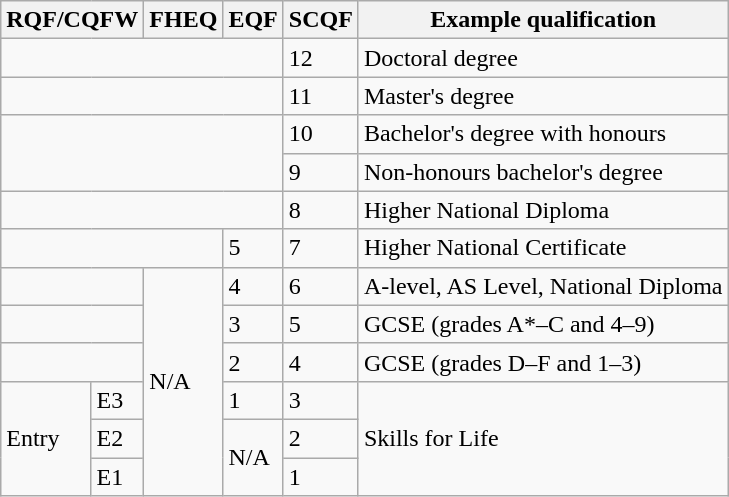<table class="wikitable">
<tr>
<th colspan=2>RQF/CQFW</th>
<th>FHEQ</th>
<th>EQF</th>
<th>SCQF</th>
<th>Example qualification</th>
</tr>
<tr>
<td colspan="4"></td>
<td>12</td>
<td>Doctoral degree</td>
</tr>
<tr>
<td colspan="4"></td>
<td>11</td>
<td>Master's degree</td>
</tr>
<tr>
<td colspan="4" rowspan="2"></td>
<td>10</td>
<td>Bachelor's degree with honours</td>
</tr>
<tr>
<td>9</td>
<td>Non-honours bachelor's degree</td>
</tr>
<tr>
<td colspan="4"></td>
<td>8</td>
<td>Higher National Diploma</td>
</tr>
<tr>
<td colspan="3"></td>
<td>5</td>
<td>7</td>
<td>Higher National Certificate</td>
</tr>
<tr>
<td colspan=2></td>
<td rowspan="6">N/A</td>
<td>4</td>
<td>6</td>
<td>A-level, AS Level, National Diploma</td>
</tr>
<tr>
<td colspan=2></td>
<td>3</td>
<td>5</td>
<td>GCSE (grades A*–C and 4–9)</td>
</tr>
<tr>
<td colspan=2></td>
<td>2</td>
<td>4</td>
<td>GCSE (grades D–F and 1–3)</td>
</tr>
<tr>
<td rowspan=3>Entry</td>
<td>E3</td>
<td>1</td>
<td>3</td>
<td rowspan=3>Skills for Life</td>
</tr>
<tr>
<td>E2</td>
<td rowspan="2">N/A</td>
<td>2</td>
</tr>
<tr>
<td>E1</td>
<td>1</td>
</tr>
</table>
